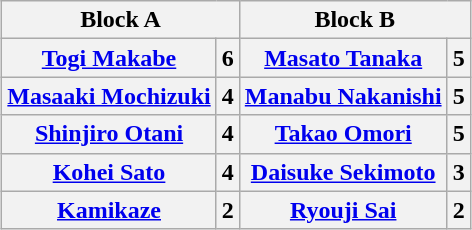<table class="wikitable" style="margin: 1em auto 1em auto">
<tr>
<th colspan="2">Block A</th>
<th colspan="2">Block B</th>
</tr>
<tr>
<th><a href='#'>Togi Makabe</a></th>
<th>6</th>
<th><a href='#'>Masato Tanaka</a></th>
<th>5</th>
</tr>
<tr>
<th><a href='#'>Masaaki Mochizuki</a></th>
<th>4</th>
<th><a href='#'>Manabu Nakanishi</a></th>
<th>5</th>
</tr>
<tr>
<th><a href='#'>Shinjiro Otani</a></th>
<th>4</th>
<th><a href='#'>Takao Omori</a></th>
<th>5</th>
</tr>
<tr>
<th><a href='#'>Kohei Sato</a></th>
<th>4</th>
<th><a href='#'>Daisuke Sekimoto</a></th>
<th>3</th>
</tr>
<tr>
<th><a href='#'>Kamikaze</a></th>
<th>2</th>
<th><a href='#'>Ryouji Sai</a></th>
<th>2</th>
</tr>
</table>
